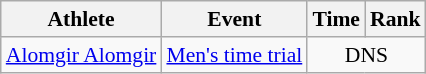<table class="wikitable" style="font-size:90%">
<tr>
<th>Athlete</th>
<th>Event</th>
<th>Time</th>
<th>Rank</th>
</tr>
<tr align=center>
<td align=left><a href='#'>Alomgir Alomgir</a></td>
<td align=left><a href='#'>Men's time trial</a></td>
<td colspan=2>DNS</td>
</tr>
</table>
